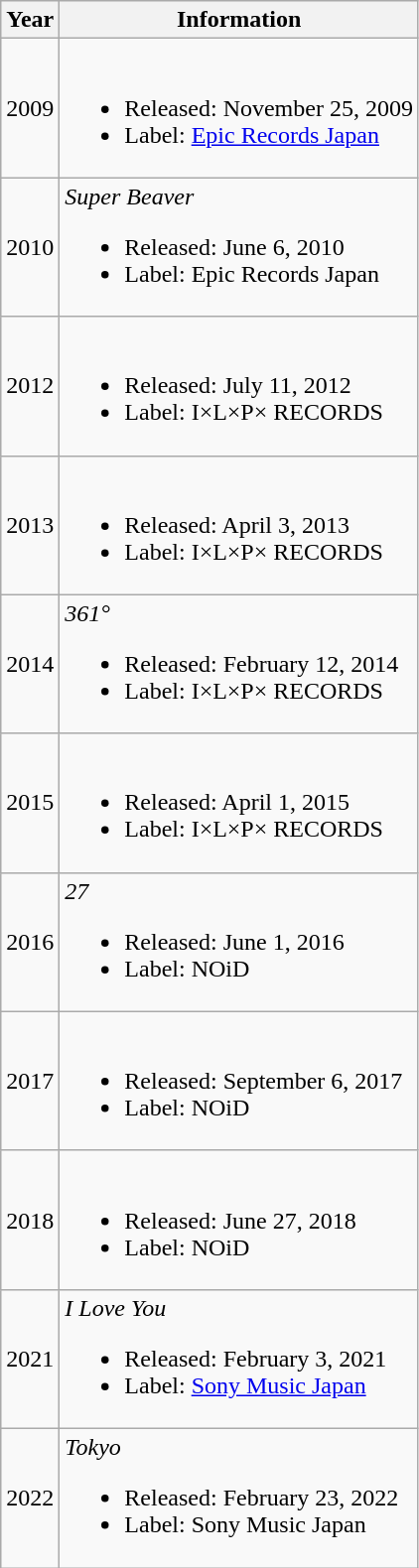<table class="wikitable">
<tr>
<th>Year</th>
<th>Information</th>
</tr>
<tr>
<td>2009</td>
<td><em></em><br><ul><li>Released: November 25, 2009</li><li>Label: <a href='#'>Epic Records Japan</a></li></ul></td>
</tr>
<tr>
<td>2010</td>
<td><em>Super Beaver</em><br><ul><li>Released: June 6, 2010</li><li>Label: Epic Records Japan</li></ul></td>
</tr>
<tr>
<td>2012</td>
<td><em></em><br><ul><li>Released: July 11, 2012</li><li>Label: I×L×P× RECORDS</li></ul></td>
</tr>
<tr>
<td>2013</td>
<td><em></em><br><ul><li>Released: April 3, 2013</li><li>Label: I×L×P× RECORDS</li></ul></td>
</tr>
<tr>
<td>2014</td>
<td><em>361°</em><br><ul><li>Released: February 12, 2014</li><li>Label: I×L×P× RECORDS</li></ul></td>
</tr>
<tr>
<td>2015</td>
<td><em></em><br><ul><li>Released: April 1, 2015</li><li>Label: I×L×P× RECORDS</li></ul></td>
</tr>
<tr>
<td>2016</td>
<td><em>27</em><br><ul><li>Released: June 1, 2016</li><li>Label: NOiD</li></ul></td>
</tr>
<tr>
<td>2017</td>
<td><br><ul><li>Released: September 6, 2017</li><li>Label: NOiD</li></ul></td>
</tr>
<tr>
<td>2018</td>
<td><br><ul><li>Released: June 27, 2018</li><li>Label: NOiD</li></ul></td>
</tr>
<tr>
<td>2021</td>
<td><em>I Love You</em><br><ul><li>Released: February 3, 2021</li><li>Label: <a href='#'>Sony Music Japan</a></li></ul></td>
</tr>
<tr>
<td>2022</td>
<td><em>Tokyo</em><br><ul><li>Released: February 23, 2022</li><li>Label: Sony Music Japan</li></ul></td>
</tr>
</table>
